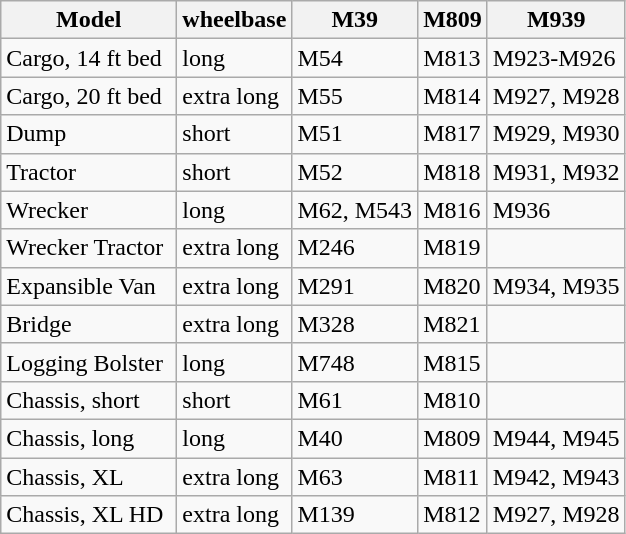<table class="wikitable">
<tr>
<th>Model</th>
<th>wheelbase</th>
<th>M39</th>
<th>M809</th>
<th>M939</th>
</tr>
<tr>
<td style="width: 110px;">Cargo, 14 ft bed</td>
<td>long</td>
<td>M54</td>
<td>M813</td>
<td>M923-M926</td>
</tr>
<tr>
<td>Cargo, 20 ft bed</td>
<td>extra long</td>
<td>M55</td>
<td>M814</td>
<td>M927, M928</td>
</tr>
<tr>
<td>Dump</td>
<td>short</td>
<td>M51</td>
<td>M817</td>
<td>M929, M930</td>
</tr>
<tr>
<td>Tractor</td>
<td>short</td>
<td>M52</td>
<td>M818</td>
<td>M931, M932</td>
</tr>
<tr>
<td>Wrecker</td>
<td>long</td>
<td>M62, M543</td>
<td>M816</td>
<td>M936</td>
</tr>
<tr>
<td>Wrecker Tractor</td>
<td>extra long</td>
<td>M246</td>
<td>M819</td>
<td></td>
</tr>
<tr>
<td>Expansible Van</td>
<td>extra long</td>
<td>M291</td>
<td>M820</td>
<td>M934, M935</td>
</tr>
<tr>
<td>Bridge</td>
<td>extra long</td>
<td>M328</td>
<td>M821</td>
<td></td>
</tr>
<tr>
<td>Logging Bolster</td>
<td>long</td>
<td>M748</td>
<td>M815</td>
<td></td>
</tr>
<tr>
<td>Chassis, short</td>
<td>short</td>
<td>M61</td>
<td>M810</td>
<td></td>
</tr>
<tr>
<td>Chassis, long</td>
<td>long</td>
<td>M40</td>
<td>M809</td>
<td>M944, M945</td>
</tr>
<tr>
<td>Chassis, XL</td>
<td>extra long</td>
<td>M63</td>
<td>M811</td>
<td>M942, M943</td>
</tr>
<tr>
<td>Chassis, XL HD</td>
<td>extra long</td>
<td>M139</td>
<td>M812</td>
<td>M927, M928</td>
</tr>
</table>
